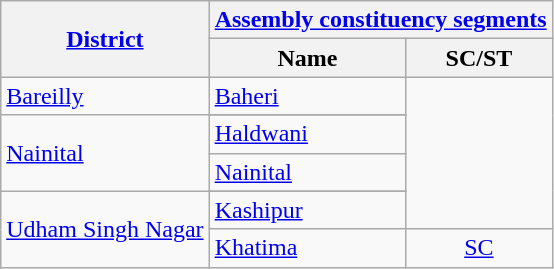<table class="wikitable sortable">
<tr>
<th rowspan="2"><a href='#'>District</a></th>
<th colspan="2"><a href='#'>Assembly constituency segments</a></th>
</tr>
<tr>
<th>Name</th>
<th>SC/ST</th>
</tr>
<tr>
<td><a href='#'>Bareilly</a></td>
<td><a href='#'>Baheri</a></td>
<td rowspan="6"></td>
</tr>
<tr>
<td rowspan="3"><a href='#'>Nainital</a></td>
</tr>
<tr>
<td><a href='#'>Haldwani</a></td>
</tr>
<tr>
<td><a href='#'>Nainital</a></td>
</tr>
<tr>
<td rowspan="3"><a href='#'>Udham Singh Nagar</a></td>
</tr>
<tr>
<td><a href='#'>Kashipur</a></td>
</tr>
<tr>
<td><a href='#'>Khatima</a></td>
<td align="center"><a href='#'>SC</a></td>
</tr>
</table>
